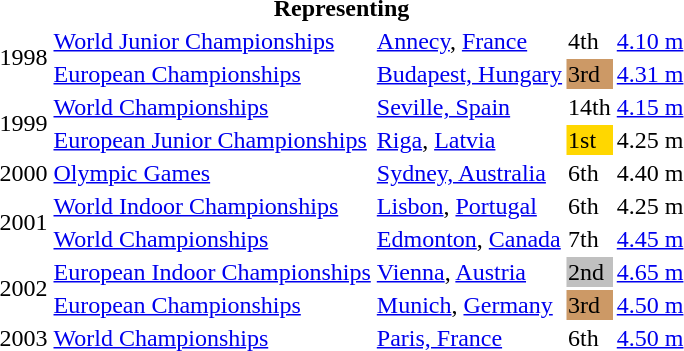<table>
<tr>
<th colspan="5">Representing </th>
</tr>
<tr>
<td rowspan=2>1998</td>
<td><a href='#'>World Junior Championships</a></td>
<td><a href='#'>Annecy</a>, <a href='#'>France</a></td>
<td>4th</td>
<td><a href='#'>4.10 m</a></td>
</tr>
<tr>
<td><a href='#'>European Championships</a></td>
<td><a href='#'>Budapest, Hungary</a></td>
<td bgcolor="cc9966">3rd</td>
<td><a href='#'>4.31 m</a></td>
</tr>
<tr>
<td rowspan=2>1999</td>
<td><a href='#'>World Championships</a></td>
<td><a href='#'>Seville, Spain</a></td>
<td>14th</td>
<td><a href='#'>4.15 m</a></td>
</tr>
<tr>
<td><a href='#'>European Junior Championships</a></td>
<td><a href='#'>Riga</a>, <a href='#'>Latvia</a></td>
<td bgcolor="gold">1st</td>
<td>4.25 m</td>
</tr>
<tr>
<td>2000</td>
<td><a href='#'>Olympic Games</a></td>
<td><a href='#'>Sydney, Australia</a></td>
<td>6th</td>
<td>4.40 m</td>
</tr>
<tr>
<td rowspan=2>2001</td>
<td><a href='#'>World Indoor Championships</a></td>
<td><a href='#'>Lisbon</a>, <a href='#'>Portugal</a></td>
<td>6th</td>
<td>4.25 m</td>
</tr>
<tr>
<td><a href='#'>World Championships</a></td>
<td><a href='#'>Edmonton</a>, <a href='#'>Canada</a></td>
<td>7th</td>
<td><a href='#'>4.45 m</a></td>
</tr>
<tr>
<td rowspan=2>2002</td>
<td><a href='#'>European Indoor Championships</a></td>
<td><a href='#'>Vienna</a>, <a href='#'>Austria</a></td>
<td bgcolor="silver">2nd</td>
<td><a href='#'>4.65 m</a></td>
</tr>
<tr>
<td><a href='#'>European Championships</a></td>
<td><a href='#'>Munich</a>, <a href='#'>Germany</a></td>
<td bgcolor="cc9966">3rd</td>
<td><a href='#'>4.50 m</a></td>
</tr>
<tr>
<td>2003</td>
<td><a href='#'>World Championships</a></td>
<td><a href='#'>Paris, France</a></td>
<td>6th</td>
<td><a href='#'>4.50 m</a></td>
</tr>
</table>
